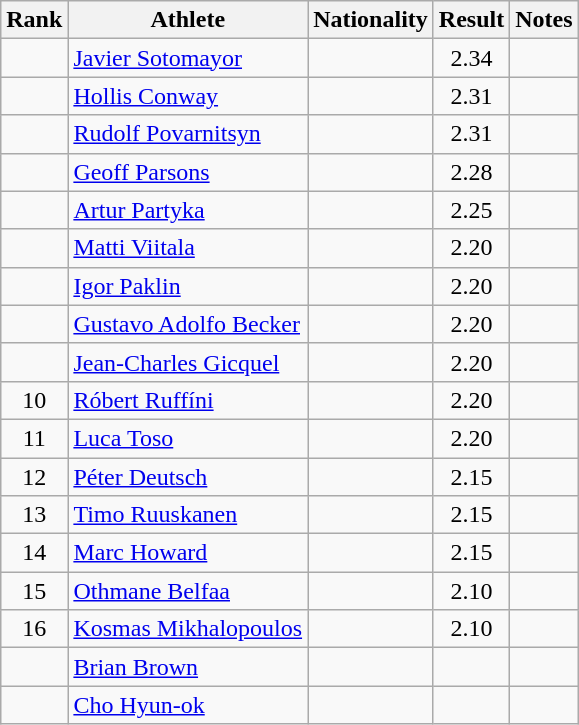<table class="wikitable sortable" style="text-align:center">
<tr>
<th>Rank</th>
<th>Athlete</th>
<th>Nationality</th>
<th>Result</th>
<th>Notes</th>
</tr>
<tr>
<td></td>
<td align=left><a href='#'>Javier Sotomayor</a></td>
<td align=left></td>
<td>2.34</td>
<td></td>
</tr>
<tr>
<td></td>
<td align=left><a href='#'>Hollis Conway</a></td>
<td align=left></td>
<td>2.31</td>
<td></td>
</tr>
<tr>
<td></td>
<td align=left><a href='#'>Rudolf Povarnitsyn</a></td>
<td align=left></td>
<td>2.31</td>
<td></td>
</tr>
<tr>
<td></td>
<td align=left><a href='#'>Geoff Parsons</a></td>
<td align=left></td>
<td>2.28</td>
<td></td>
</tr>
<tr>
<td></td>
<td align=left><a href='#'>Artur Partyka</a></td>
<td align=left></td>
<td>2.25</td>
<td></td>
</tr>
<tr>
<td></td>
<td align=left><a href='#'>Matti Viitala</a></td>
<td align=left></td>
<td>2.20</td>
<td></td>
</tr>
<tr>
<td></td>
<td align=left><a href='#'>Igor Paklin</a></td>
<td align=left></td>
<td>2.20</td>
<td></td>
</tr>
<tr>
<td></td>
<td align=left><a href='#'>Gustavo Adolfo Becker</a></td>
<td align=left></td>
<td>2.20</td>
<td></td>
</tr>
<tr>
<td></td>
<td align=left><a href='#'>Jean-Charles Gicquel</a></td>
<td align=left></td>
<td>2.20</td>
<td></td>
</tr>
<tr>
<td>10</td>
<td align=left><a href='#'>Róbert Ruffíni</a></td>
<td align=left></td>
<td>2.20</td>
<td></td>
</tr>
<tr>
<td>11</td>
<td align=left><a href='#'>Luca Toso</a></td>
<td align=left></td>
<td>2.20</td>
<td></td>
</tr>
<tr>
<td>12</td>
<td align=left><a href='#'>Péter Deutsch</a></td>
<td align=left></td>
<td>2.15</td>
<td></td>
</tr>
<tr>
<td>13</td>
<td align=left><a href='#'>Timo Ruuskanen</a></td>
<td align=left></td>
<td>2.15</td>
<td></td>
</tr>
<tr>
<td>14</td>
<td align=left><a href='#'>Marc Howard</a></td>
<td align=left></td>
<td>2.15</td>
<td></td>
</tr>
<tr>
<td>15</td>
<td align=left><a href='#'>Othmane Belfaa</a></td>
<td align=left></td>
<td>2.10</td>
<td></td>
</tr>
<tr>
<td>16</td>
<td align=left><a href='#'>Kosmas Mikhalopoulos</a></td>
<td align=left></td>
<td>2.10</td>
<td></td>
</tr>
<tr>
<td></td>
<td align=left><a href='#'>Brian Brown</a></td>
<td align=left></td>
<td></td>
<td></td>
</tr>
<tr>
<td></td>
<td align=left><a href='#'>Cho Hyun-ok</a></td>
<td align=left></td>
<td></td>
<td></td>
</tr>
</table>
